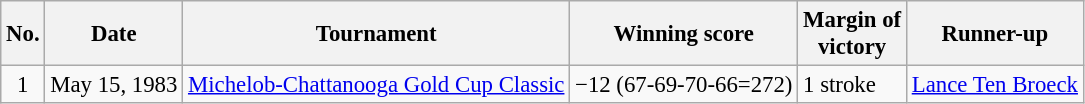<table class="wikitable" style="font-size:95%;">
<tr>
<th>No.</th>
<th>Date</th>
<th>Tournament</th>
<th>Winning score</th>
<th>Margin of<br>victory</th>
<th>Runner-up</th>
</tr>
<tr>
<td align=center>1</td>
<td align=right>May 15, 1983</td>
<td><a href='#'>Michelob-Chattanooga Gold Cup Classic</a></td>
<td>−12 (67-69-70-66=272)</td>
<td>1 stroke</td>
<td> <a href='#'>Lance Ten Broeck</a></td>
</tr>
</table>
